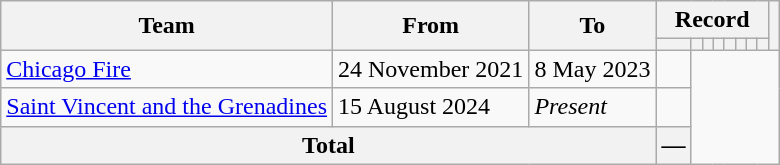<table class="wikitable" style="text-align: center">
<tr>
<th rowspan="2">Team</th>
<th rowspan="2">From</th>
<th rowspan="2">To</th>
<th colspan="8">Record</th>
<th rowspan=2></th>
</tr>
<tr>
<th></th>
<th></th>
<th></th>
<th></th>
<th></th>
<th></th>
<th></th>
<th></th>
</tr>
<tr>
<td align=left><a href='#'>Chicago Fire</a></td>
<td align=left>24 November 2021</td>
<td align=left>8 May 2023<br></td>
<td></td>
</tr>
<tr>
<td align=left><a href='#'>Saint Vincent and the Grenadines</a></td>
<td align=left>15 August 2024</td>
<td align=left><em>Present</em><br></td>
<td></td>
</tr>
<tr>
<th colspan="3">Total<br></th>
<th>—</th>
</tr>
</table>
